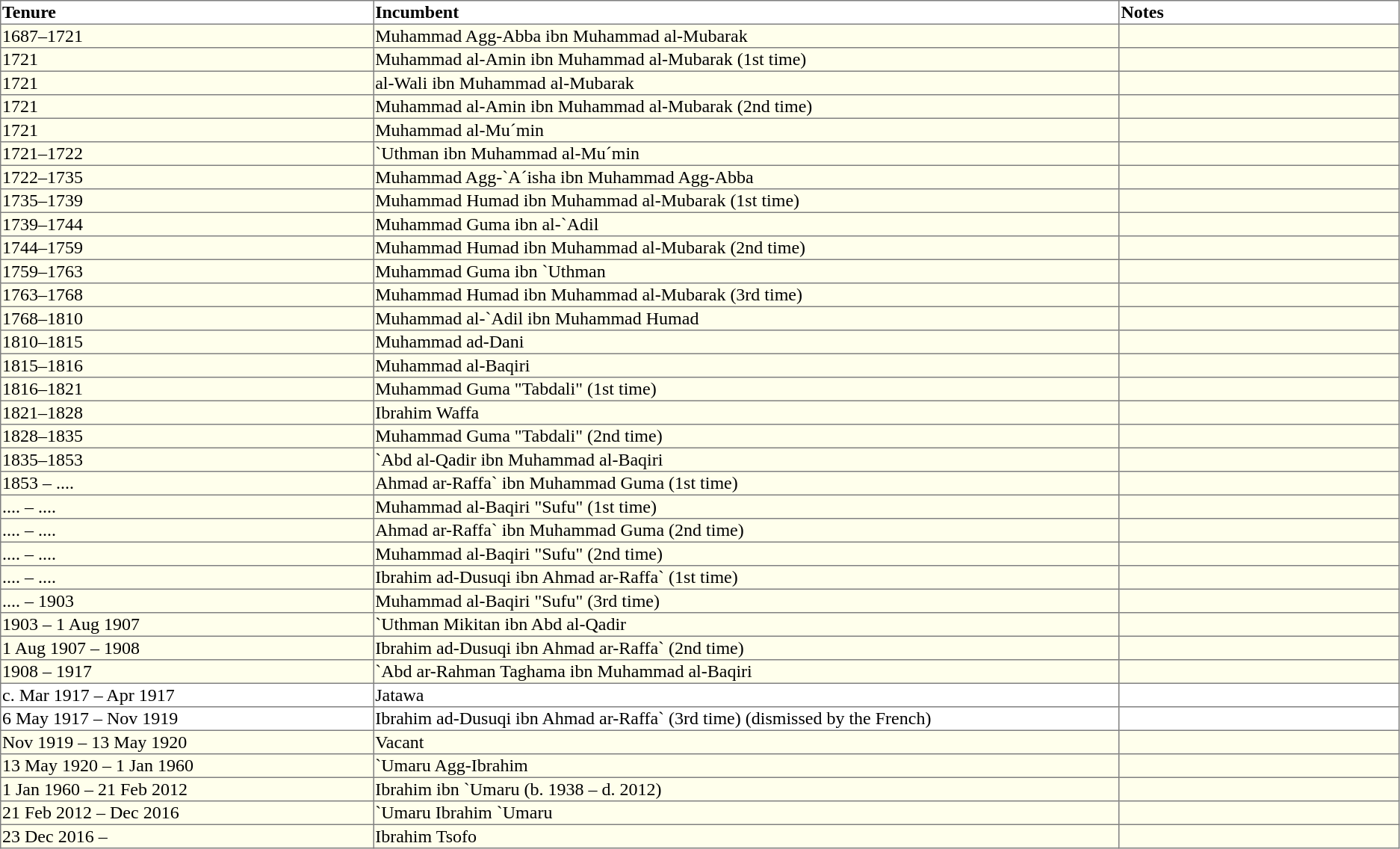<table border=1 style="border-collapse: collapse">
<tr align=left>
<th width="20%">Tenure</th>
<th width="40%">Incumbent</th>
<th width="15%">Notes</th>
</tr>
<tr valign=top bgcolor="#ffffec">
<td>1687–1721</td>
<td>Muhammad Agg-Abba ibn Muhammad al-Mubarak</td>
<td> </td>
</tr>
<tr valign=top bgcolor="#ffffec">
<td>1721</td>
<td>Muhammad al-Amin ibn Muhammad al-Mubarak (1st time)</td>
<td> </td>
</tr>
<tr valign=top bgcolor="#ffffec">
<td>1721</td>
<td>al-Wali ibn Muhammad al-Mubarak</td>
<td> </td>
</tr>
<tr valign=top bgcolor="#ffffec">
<td>1721</td>
<td>Muhammad al-Amin ibn Muhammad al-Mubarak (2nd time)</td>
<td> </td>
</tr>
<tr valign=top bgcolor="#ffffec">
<td>1721</td>
<td>Muhammad al-Mu´min</td>
<td> </td>
</tr>
<tr valign=top bgcolor="#ffffec">
<td>1721–1722</td>
<td>`Uthman ibn Muhammad al-Mu´min</td>
<td> </td>
</tr>
<tr valign=top bgcolor="#ffffec">
<td>1722–1735</td>
<td>Muhammad Agg-`A´isha ibn Muhammad Agg-Abba</td>
<td> </td>
</tr>
<tr valign=top bgcolor="#ffffec">
<td>1735–1739</td>
<td>Muhammad Humad ibn Muhammad al-Mubarak (1st time)</td>
<td> </td>
</tr>
<tr valign=top bgcolor="#ffffec">
<td>1739–1744</td>
<td>Muhammad Guma ibn al-`Adil</td>
<td> </td>
</tr>
<tr valign=top bgcolor="#ffffec">
<td>1744–1759</td>
<td>Muhammad Humad ibn Muhammad al-Mubarak (2nd time)</td>
<td> </td>
</tr>
<tr valign=top bgcolor="#ffffec">
<td>1759–1763</td>
<td>Muhammad Guma ibn `Uthman</td>
<td> </td>
</tr>
<tr valign=top bgcolor="#ffffec">
<td>1763–1768</td>
<td>Muhammad Humad ibn Muhammad al-Mubarak (3rd time)</td>
<td> </td>
</tr>
<tr valign=top bgcolor="#ffffec">
<td>1768–1810</td>
<td>Muhammad al-`Adil ibn Muhammad Humad</td>
<td> </td>
</tr>
<tr valign=top bgcolor="#ffffec">
<td>1810–1815</td>
<td>Muhammad ad-Dani</td>
<td> </td>
</tr>
<tr valign=top bgcolor="#ffffec">
<td>1815–1816</td>
<td>Muhammad al-Baqiri</td>
<td> </td>
</tr>
<tr valign=top bgcolor="#ffffec">
<td>1816–1821</td>
<td>Muhammad Guma "Tabdali" (1st time)</td>
<td> </td>
</tr>
<tr valign=top bgcolor="#ffffec">
<td>1821–1828</td>
<td>Ibrahim Waffa</td>
<td> </td>
</tr>
<tr valign=top bgcolor="#ffffec">
<td>1828–1835</td>
<td>Muhammad Guma "Tabdali" (2nd time)</td>
<td> </td>
</tr>
<tr valign=top bgcolor="#ffffec">
<td>1835–1853</td>
<td>`Abd al-Qadir ibn Muhammad al-Baqiri</td>
<td> </td>
</tr>
<tr valign=top bgcolor="#ffffec">
<td>1853 – ....</td>
<td>Ahmad ar-Raffa` ibn Muhammad Guma (1st time)</td>
<td> </td>
</tr>
<tr valign=top bgcolor="#ffffec">
<td>.... – ....</td>
<td>Muhammad al-Baqiri "Sufu" (1st time)</td>
<td> </td>
</tr>
<tr valign=top bgcolor="#ffffec">
<td>.... – ....</td>
<td>Ahmad ar-Raffa` ibn Muhammad Guma (2nd time)</td>
<td> </td>
</tr>
<tr valign=top bgcolor="#ffffec">
<td>.... – ....</td>
<td>Muhammad al-Baqiri "Sufu" (2nd time)</td>
<td> </td>
</tr>
<tr valign=top bgcolor="#ffffec">
<td>.... – ....</td>
<td>Ibrahim ad-Dusuqi ibn Ahmad ar-Raffa` (1st time)</td>
<td> </td>
</tr>
<tr valign=top bgcolor="#ffffec">
<td>.... – 1903</td>
<td>Muhammad al-Baqiri "Sufu" (3rd time)</td>
<td> </td>
</tr>
<tr valign=top bgcolor="#ffffec">
<td>1903 – 1 Aug 1907</td>
<td>`Uthman Mikitan ibn Abd al-Qadir</td>
<td> </td>
</tr>
<tr valign=top bgcolor="#ffffec">
<td>1 Aug 1907 – 1908</td>
<td>Ibrahim ad-Dusuqi ibn Ahmad ar-Raffa` (2nd time)</td>
<td> </td>
</tr>
<tr valign=top bgcolor="#ffffec">
<td>1908 – 1917</td>
<td>`Abd ar-Rahman Taghama ibn Muhammad al-Baqiri</td>
<td> </td>
</tr>
<tr valign=top>
<td>c. Mar 1917 – Apr 1917</td>
<td>Jatawa</td>
<td> </td>
</tr>
<tr valign=top>
<td>6 May 1917 – Nov 1919</td>
<td>Ibrahim ad-Dusuqi ibn Ahmad ar-Raffa` (3rd time) (dismissed by the French)</td>
<td> </td>
</tr>
<tr valign=top bgcolor="#ffffec">
<td>Nov 1919 – 13 May 1920</td>
<td>Vacant</td>
<td> </td>
</tr>
<tr valign=top bgcolor="#ffffec">
<td>13 May 1920 – 1 Jan 1960</td>
<td>`Umaru Agg-Ibrahim</td>
<td> </td>
</tr>
<tr valign=top bgcolor="#ffffec">
<td>1 Jan 1960 – 21 Feb 2012</td>
<td>Ibrahim ibn `Umaru (b. 1938 – d. 2012)</td>
<td> </td>
</tr>
<tr valign=top bgcolor="#ffffec">
<td>21 Feb 2012 – Dec 2016</td>
<td>`Umaru Ibrahim `Umaru</td>
<td> </td>
</tr>
<tr valign=top bgcolor="#ffffec">
<td>23 Dec 2016 –</td>
<td>Ibrahim Tsofo</td>
<td> </td>
</tr>
</table>
